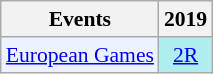<table style='font-size: 90%; text-align:center;' class='wikitable'>
<tr>
<th>Events</th>
<th>2019</th>
</tr>
<tr>
<td bgcolor="#ECF2FF"; align="left"><a href='#'>European Games</a></td>
<td bgcolor=AFEEEE><a href='#'>2R</a></td>
</tr>
</table>
